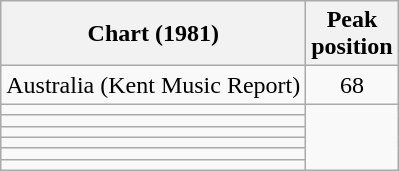<table class="wikitable sortable">
<tr>
<th>Chart (1981)</th>
<th>Peak<br>position</th>
</tr>
<tr>
<td>Australia (Kent Music Report)</td>
<td align="center">68</td>
</tr>
<tr>
<td></td>
</tr>
<tr>
<td></td>
</tr>
<tr>
<td></td>
</tr>
<tr>
<td></td>
</tr>
<tr>
<td></td>
</tr>
<tr>
<td></td>
</tr>
</table>
